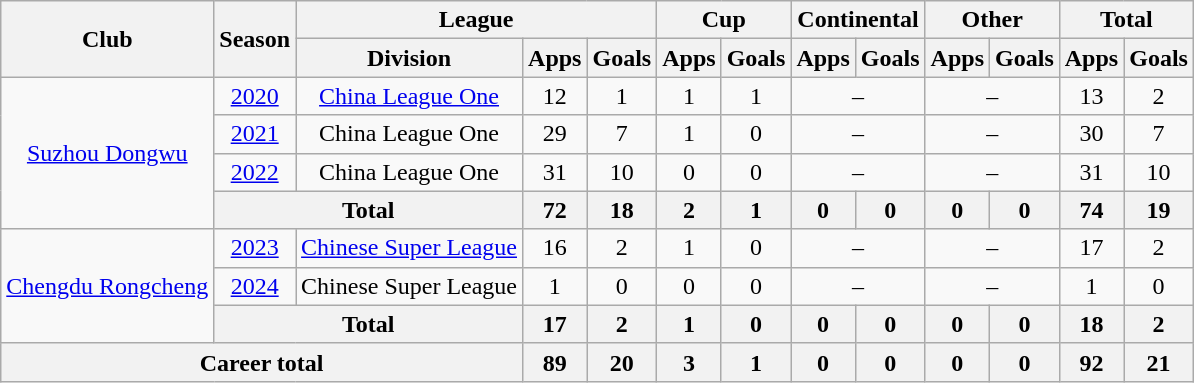<table class="wikitable" style="text-align: center">
<tr>
<th rowspan="2">Club</th>
<th rowspan="2">Season</th>
<th colspan="3">League</th>
<th colspan="2">Cup</th>
<th colspan="2">Continental</th>
<th colspan="2">Other</th>
<th colspan="2">Total</th>
</tr>
<tr>
<th>Division</th>
<th>Apps</th>
<th>Goals</th>
<th>Apps</th>
<th>Goals</th>
<th>Apps</th>
<th>Goals</th>
<th>Apps</th>
<th>Goals</th>
<th>Apps</th>
<th>Goals</th>
</tr>
<tr>
<td rowspan="4"><a href='#'>Suzhou Dongwu</a></td>
<td><a href='#'>2020</a></td>
<td><a href='#'>China League One</a></td>
<td>12</td>
<td>1</td>
<td>1</td>
<td>1</td>
<td colspan="2">–</td>
<td colspan="2">–</td>
<td>13</td>
<td>2</td>
</tr>
<tr>
<td><a href='#'>2021</a></td>
<td>China League One</td>
<td>29</td>
<td>7</td>
<td>1</td>
<td>0</td>
<td colspan="2">–</td>
<td colspan="2">–</td>
<td>30</td>
<td>7</td>
</tr>
<tr>
<td><a href='#'>2022</a></td>
<td>China League One</td>
<td>31</td>
<td>10</td>
<td>0</td>
<td>0</td>
<td colspan="2">–</td>
<td colspan="2">–</td>
<td>31</td>
<td>10</td>
</tr>
<tr>
<th colspan=2>Total</th>
<th>72</th>
<th>18</th>
<th>2</th>
<th>1</th>
<th>0</th>
<th>0</th>
<th>0</th>
<th>0</th>
<th>74</th>
<th>19</th>
</tr>
<tr>
<td rowspan="3"><a href='#'>Chengdu Rongcheng</a></td>
<td><a href='#'>2023</a></td>
<td><a href='#'>Chinese Super League</a></td>
<td>16</td>
<td>2</td>
<td>1</td>
<td>0</td>
<td colspan="2">–</td>
<td colspan="2">–</td>
<td>17</td>
<td>2</td>
</tr>
<tr>
<td><a href='#'>2024</a></td>
<td>Chinese Super League</td>
<td>1</td>
<td>0</td>
<td>0</td>
<td>0</td>
<td colspan="2">–</td>
<td colspan="2">–</td>
<td>1</td>
<td>0</td>
</tr>
<tr>
<th colspan=2>Total</th>
<th>17</th>
<th>2</th>
<th>1</th>
<th>0</th>
<th>0</th>
<th>0</th>
<th>0</th>
<th>0</th>
<th>18</th>
<th>2</th>
</tr>
<tr>
<th colspan=3>Career total</th>
<th>89</th>
<th>20</th>
<th>3</th>
<th>1</th>
<th>0</th>
<th>0</th>
<th>0</th>
<th>0</th>
<th>92</th>
<th>21</th>
</tr>
</table>
